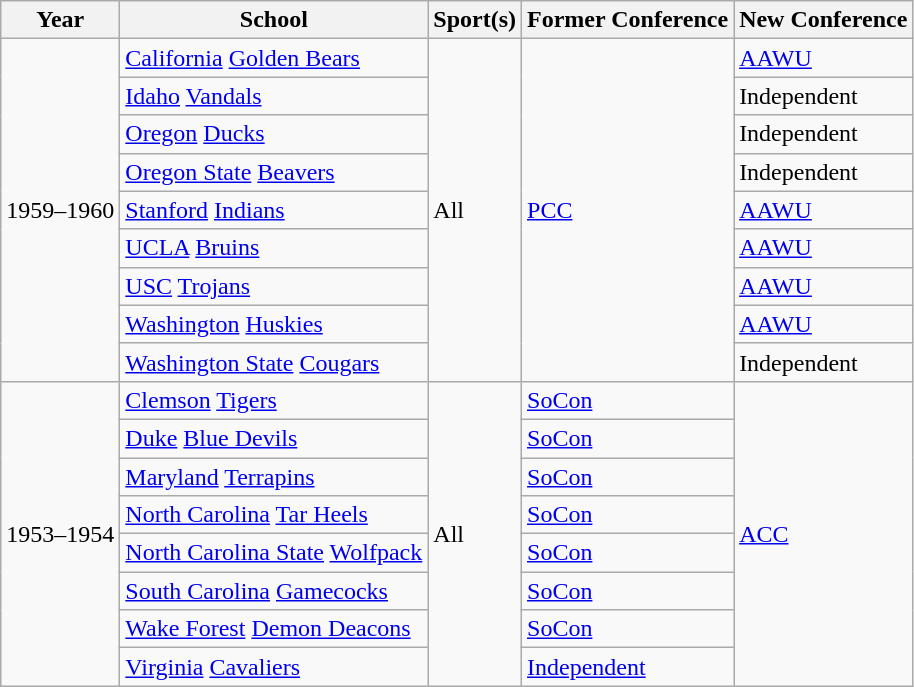<table class="wikitable">
<tr>
<th>Year</th>
<th>School</th>
<th>Sport(s)</th>
<th>Former Conference</th>
<th>New Conference</th>
</tr>
<tr>
<td rowspan="9">1959–1960</td>
<td><a href='#'>California</a> <a href='#'>Golden Bears</a></td>
<td rowspan="9">All</td>
<td rowspan="9"><a href='#'>PCC</a></td>
<td><a href='#'>AAWU</a></td>
</tr>
<tr>
<td><a href='#'>Idaho</a> <a href='#'>Vandals</a></td>
<td>Independent</td>
</tr>
<tr>
<td><a href='#'>Oregon</a> <a href='#'>Ducks</a></td>
<td>Independent</td>
</tr>
<tr>
<td><a href='#'>Oregon State</a> <a href='#'>Beavers</a></td>
<td>Independent</td>
</tr>
<tr>
<td><a href='#'>Stanford</a> <a href='#'>Indians</a></td>
<td><a href='#'>AAWU</a></td>
</tr>
<tr>
<td><a href='#'>UCLA</a> <a href='#'>Bruins</a></td>
<td><a href='#'>AAWU</a></td>
</tr>
<tr>
<td><a href='#'>USC</a> <a href='#'>Trojans</a></td>
<td><a href='#'>AAWU</a></td>
</tr>
<tr>
<td><a href='#'>Washington</a> <a href='#'>Huskies</a></td>
<td><a href='#'>AAWU</a></td>
</tr>
<tr>
<td><a href='#'>Washington State</a> <a href='#'>Cougars</a></td>
<td>Independent</td>
</tr>
<tr>
<td rowspan="8">1953–1954</td>
<td><a href='#'>Clemson</a> <a href='#'>Tigers</a></td>
<td rowspan="8">All</td>
<td><a href='#'>SoCon</a></td>
<td rowspan="8"><a href='#'>ACC</a></td>
</tr>
<tr>
<td><a href='#'>Duke</a> <a href='#'>Blue Devils</a></td>
<td><a href='#'>SoCon</a></td>
</tr>
<tr>
<td><a href='#'>Maryland</a> <a href='#'>Terrapins</a></td>
<td><a href='#'>SoCon</a></td>
</tr>
<tr>
<td><a href='#'>North Carolina</a> <a href='#'>Tar Heels</a></td>
<td><a href='#'>SoCon</a></td>
</tr>
<tr>
<td><a href='#'>North Carolina State</a> <a href='#'>Wolfpack</a></td>
<td><a href='#'>SoCon</a></td>
</tr>
<tr>
<td><a href='#'>South Carolina</a> <a href='#'>Gamecocks</a></td>
<td><a href='#'>SoCon</a></td>
</tr>
<tr>
<td><a href='#'>Wake Forest</a> <a href='#'>Demon Deacons</a></td>
<td><a href='#'>SoCon</a></td>
</tr>
<tr>
<td><a href='#'>Virginia</a> <a href='#'>Cavaliers</a></td>
<td><a href='#'>Independent</a></td>
</tr>
</table>
